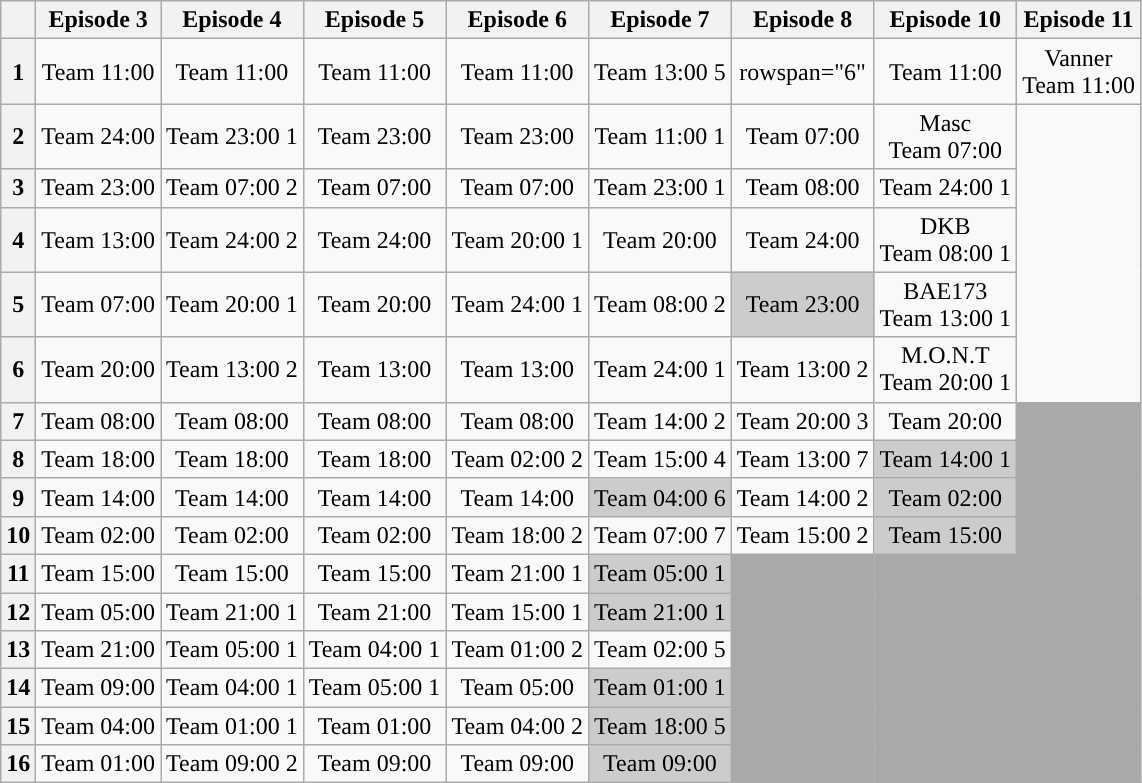<table class="wikitable sortable" style="text-align:center; ">
<tr>
<th></th>
<th>Episode 3</th>
<th>Episode 4</th>
<th>Episode 5</th>
<th>Episode 6</th>
<th>Episode 7</th>
<th>Episode 8</th>
<th>Episode 10</th>
<th>Episode 11</th>
</tr>
<tr>
<th>1</th>
<td>Team 11:00</td>
<td>Team 11:00 </td>
<td>Team 11:00 </td>
<td>Team 11:00 </td>
<td>Team 13:00 5</td>
<td>rowspan="6" </td>
<td>Team 11:00</td>
<td>Vanner<br>Team 11:00  </td>
</tr>
<tr>
<th>2</th>
<td>Team 24:00</td>
<td>Team 23:00 1</td>
<td>Team 23:00 </td>
<td>Team 23:00 </td>
<td>Team 11:00 1</td>
<td>Team 07:00</td>
<td>Masc<br>Team 07:00  </td>
</tr>
<tr>
<th>3</th>
<td>Team 23:00</td>
<td>Team 07:00 2</td>
<td>Team 07:00 </td>
<td>Team 07:00 </td>
<td>Team 23:00 1</td>
<td>Team 08:00</td>
<td>Team 24:00 1</td>
</tr>
<tr>
<th>4</th>
<td>Team 13:00</td>
<td>Team 24:00 2</td>
<td>Team 24:00 </td>
<td>Team 20:00 1</td>
<td>Team 20:00 </td>
<td>Team 24:00</td>
<td>DKB<br>Team 08:00 1</td>
</tr>
<tr>
<th>5</th>
<td>Team 07:00</td>
<td>Team 20:00 1</td>
<td>Team 20:00 </td>
<td>Team 24:00 1</td>
<td>Team 08:00 2</td>
<td style="background:#CCCCCC">Team 23:00</td>
<td>BAE173<br>Team 13:00 1</td>
</tr>
<tr>
<th>6</th>
<td>Team 20:00</td>
<td>Team 13:00 2</td>
<td>Team 13:00 </td>
<td>Team 13:00 </td>
<td>Team 24:00 1</td>
<td>Team 13:00 2</td>
<td>M.O.N.T<br>Team 20:00 1</td>
</tr>
<tr>
<th>7</th>
<td>Team 08:00</td>
<td>Team 08:00 </td>
<td>Team 08:00 </td>
<td>Team 08:00 </td>
<td>Team 14:00 2</td>
<td>Team 20:00 3</td>
<td>Team 20:00 </td>
<td rowspan="10" style="background:darkgray"></td>
</tr>
<tr>
<th>8</th>
<td>Team 18:00</td>
<td>Team 18:00 </td>
<td>Team 18:00 </td>
<td>Team 02:00 2</td>
<td>Team 15:00 4</td>
<td>Team 13:00 7</td>
<td style="background:#CCCCCC">Team 14:00 1</td>
</tr>
<tr>
<th>9</th>
<td>Team 14:00</td>
<td>Team 14:00 </td>
<td>Team 14:00 </td>
<td>Team 14:00 </td>
<td style="background:#CCCCCC">Team 04:00 6</td>
<td>Team 14:00 2</td>
<td style="background:#CCCCCC">Team 02:00</td>
</tr>
<tr>
<th>10</th>
<td>Team 02:00</td>
<td>Team 02:00 </td>
<td>Team 02:00 </td>
<td>Team 18:00 2</td>
<td>Team 07:00 7</td>
<td>Team 15:00 2</td>
<td style="background:#CCCCCC">Team 15:00 </td>
</tr>
<tr>
<th>11</th>
<td>Team 15:00</td>
<td>Team 15:00 </td>
<td>Team 15:00 </td>
<td>Team 21:00 1</td>
<td style="background:#CCCCCC">Team 05:00 1</td>
<td rowspan="6" style="background:darkgray"></td>
<td rowspan="6" style="background:darkgray"></td>
</tr>
<tr>
<th>12</th>
<td>Team 05:00</td>
<td>Team 21:00 1</td>
<td>Team 21:00 </td>
<td>Team 15:00 1</td>
<td style="background:#CCCCCC">Team 21:00 1</td>
</tr>
<tr>
<th>13</th>
<td>Team 21:00</td>
<td>Team 05:00 1</td>
<td>Team 04:00 1</td>
<td>Team 01:00 2</td>
<td>Team 02:00 5</td>
</tr>
<tr>
<th>14</th>
<td>Team 09:00</td>
<td>Team 04:00 1</td>
<td>Team 05:00 1</td>
<td>Team 05:00 </td>
<td style="background:#CCCCCC">Team 01:00 1</td>
</tr>
<tr>
<th>15</th>
<td>Team 04:00</td>
<td>Team 01:00 1</td>
<td>Team 01:00 </td>
<td>Team 04:00 2</td>
<td style="background:#CCCCCC">Team 18:00 5</td>
</tr>
<tr>
<th>16</th>
<td>Team 01:00</td>
<td>Team 09:00 2</td>
<td>Team 09:00 </td>
<td>Team 09:00 </td>
<td style="background:#CCCCCC">Team 09:00 </td>
</tr>
</table>
